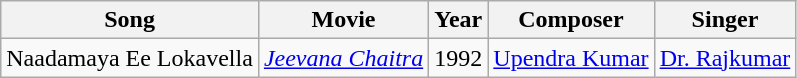<table class="wikitable">
<tr>
<th>Song</th>
<th>Movie</th>
<th>Year</th>
<th>Composer</th>
<th>Singer</th>
</tr>
<tr>
<td>Naadamaya Ee Lokavella</td>
<td><em><a href='#'>Jeevana Chaitra</a></em></td>
<td>1992</td>
<td><a href='#'>Upendra Kumar</a></td>
<td><a href='#'>Dr. Rajkumar</a></td>
</tr>
</table>
